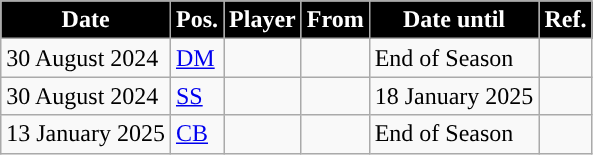<table class="wikitable plainrowheaders sortable">
<tr>
<th style="background:black; color:white; ">Date</th>
<th style="background:black; color:white; ">Pos.</th>
<th style="background:black; color:white; ">Player</th>
<th style="background:black; color:white; ">From</th>
<th style="background:black; color:white; ">Date until</th>
<th style="background:black; color:white; ">Ref.</th>
</tr>
<tr>
<td>30 August 2024</td>
<td><a href='#'>DM</a></td>
<td></td>
<td></td>
<td>End of Season</td>
<td></td>
</tr>
<tr>
<td>30 August 2024</td>
<td><a href='#'>SS</a></td>
<td></td>
<td></td>
<td>18 January 2025</td>
<td></td>
</tr>
<tr>
<td>13 January 2025</td>
<td><a href='#'>CB</a></td>
<td></td>
<td></td>
<td>End of Season</td>
<td></td>
</tr>
</table>
